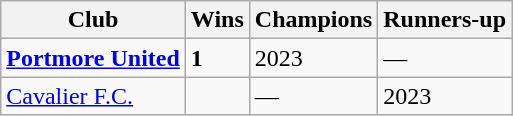<table class="wikitable sortable">
<tr>
<th>Club</th>
<th>Wins</th>
<th>Champions</th>
<th>Runners-up</th>
</tr>
<tr>
<td><a href='#'><strong>Portmore United</strong></a></td>
<td><strong>1</strong></td>
<td>2023</td>
<td>—</td>
</tr>
<tr>
<td><a href='#'>Cavalier F.C.</a></td>
<td></td>
<td>—</td>
<td>2023</td>
</tr>
</table>
